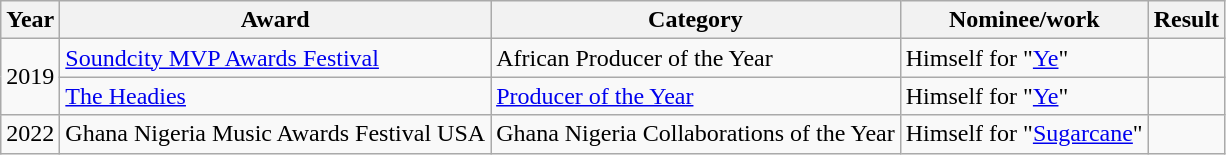<table class="wikitable">
<tr>
<th scope="col">Year</th>
<th scope="col">Award</th>
<th scope="col">Category</th>
<th scope="col">Nominee/work</th>
<th scope="col">Result</th>
</tr>
<tr>
<td rowspan="2">2019</td>
<td><a href='#'>Soundcity MVP Awards Festival</a></td>
<td>African Producer of the Year</td>
<td>Himself for "<a href='#'>Ye</a>"</td>
<td></td>
</tr>
<tr>
<td><a href='#'>The Headies</a></td>
<td><a href='#'>Producer of the Year</a></td>
<td>Himself for "<a href='#'>Ye</a>"</td>
<td></td>
</tr>
<tr>
<td>2022</td>
<td>Ghana Nigeria Music Awards Festival USA</td>
<td>Ghana Nigeria Collaborations of the Year</td>
<td>Himself for "<a href='#'>Sugarcane</a>"</td>
<td></td>
</tr>
</table>
